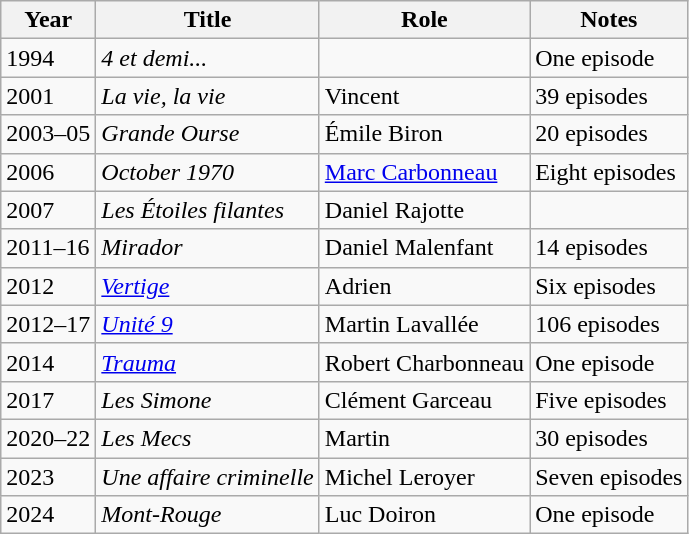<table class="wikitable">
<tr>
<th>Year</th>
<th>Title</th>
<th>Role</th>
<th>Notes</th>
</tr>
<tr>
<td>1994</td>
<td><em>4 et demi...</em></td>
<td></td>
<td>One episode</td>
</tr>
<tr>
<td>2001</td>
<td><em>La vie, la vie</em></td>
<td>Vincent</td>
<td>39 episodes</td>
</tr>
<tr>
<td>2003–05</td>
<td><em>Grande Ourse</em></td>
<td>Émile Biron</td>
<td>20 episodes</td>
</tr>
<tr>
<td>2006</td>
<td><em>October 1970</em></td>
<td><a href='#'>Marc Carbonneau</a></td>
<td>Eight episodes</td>
</tr>
<tr>
<td>2007</td>
<td><em>Les Étoiles filantes</em></td>
<td>Daniel Rajotte</td>
<td></td>
</tr>
<tr>
<td>2011–16</td>
<td><em>Mirador</em></td>
<td>Daniel Malenfant</td>
<td>14 episodes</td>
</tr>
<tr>
<td>2012</td>
<td><em><a href='#'>Vertige</a></em></td>
<td>Adrien</td>
<td>Six episodes</td>
</tr>
<tr>
<td>2012–17</td>
<td><em><a href='#'>Unité 9</a></em></td>
<td>Martin Lavallée</td>
<td>106 episodes</td>
</tr>
<tr>
<td>2014</td>
<td><em><a href='#'>Trauma</a></em></td>
<td>Robert Charbonneau</td>
<td>One episode</td>
</tr>
<tr>
<td>2017</td>
<td><em>Les Simone</em></td>
<td>Clément Garceau</td>
<td>Five episodes</td>
</tr>
<tr>
<td>2020–22</td>
<td><em>Les Mecs</em></td>
<td>Martin</td>
<td>30 episodes</td>
</tr>
<tr>
<td>2023</td>
<td><em>Une affaire criminelle</em></td>
<td>Michel Leroyer</td>
<td>Seven episodes</td>
</tr>
<tr>
<td>2024</td>
<td><em>Mont-Rouge</em></td>
<td>Luc Doiron</td>
<td>One episode</td>
</tr>
</table>
